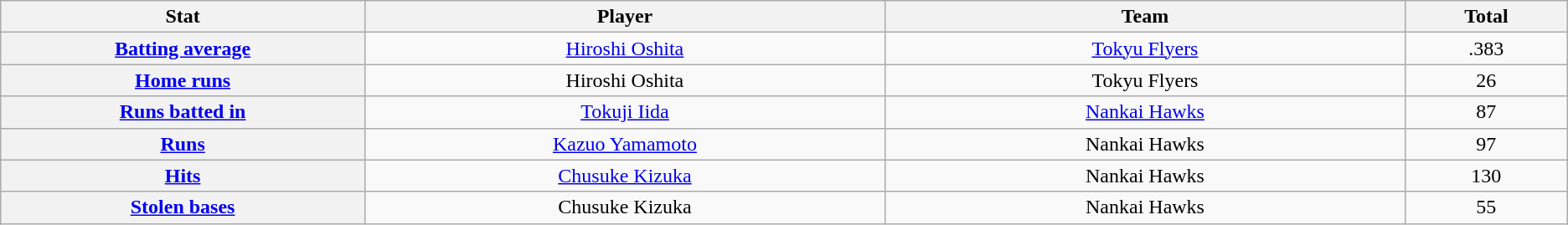<table class="wikitable" style="text-align:center;">
<tr>
<th scope="col" width="7%">Stat</th>
<th scope="col" width="10%">Player</th>
<th scope="col" width="10%">Team</th>
<th scope="col" width="3%">Total</th>
</tr>
<tr>
<th scope="row" style="text-align:center;"><a href='#'>Batting average</a></th>
<td><a href='#'>Hiroshi Oshita</a></td>
<td><a href='#'>Tokyu Flyers</a></td>
<td>.383</td>
</tr>
<tr>
<th scope="row" style="text-align:center;"><a href='#'>Home runs</a></th>
<td>Hiroshi Oshita</td>
<td>Tokyu Flyers</td>
<td>26</td>
</tr>
<tr>
<th scope="row" style="text-align:center;"><a href='#'>Runs batted in</a></th>
<td><a href='#'>Tokuji Iida</a></td>
<td><a href='#'>Nankai Hawks</a></td>
<td>87</td>
</tr>
<tr>
<th scope="row" style="text-align:center;"><a href='#'>Runs</a></th>
<td><a href='#'>Kazuo Yamamoto</a></td>
<td>Nankai Hawks</td>
<td>97</td>
</tr>
<tr>
<th scope="row" style="text-align:center;"><a href='#'>Hits</a></th>
<td><a href='#'>Chusuke Kizuka</a></td>
<td>Nankai Hawks</td>
<td>130</td>
</tr>
<tr>
<th scope="row" style="text-align:center;"><a href='#'>Stolen bases</a></th>
<td>Chusuke Kizuka</td>
<td>Nankai Hawks</td>
<td>55</td>
</tr>
</table>
